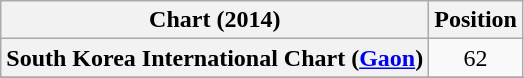<table class="wikitable sortable plainrowheaders" style="text-align:center;">
<tr>
<th scope="col">Chart (2014)</th>
<th scope="col">Position</th>
</tr>
<tr>
<th scope="row">South Korea International Chart (<a href='#'>Gaon</a>)</th>
<td style="text-align:center;">62</td>
</tr>
<tr>
</tr>
</table>
